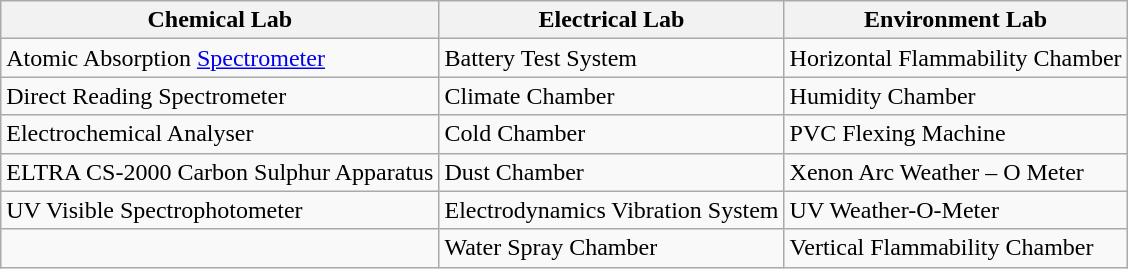<table class="wikitable">
<tr>
<th>Chemical Lab</th>
<th>Electrical Lab</th>
<th>Environment Lab</th>
</tr>
<tr>
<td>Atomic Absorption <a href='#'>Spectrometer</a></td>
<td>Battery Test System</td>
<td>Horizontal Flammability Chamber</td>
</tr>
<tr>
<td>Direct Reading Spectrometer</td>
<td>Climate Chamber</td>
<td>Humidity Chamber</td>
</tr>
<tr>
<td>Electrochemical Analyser</td>
<td>Cold Chamber</td>
<td>PVC Flexing Machine</td>
</tr>
<tr>
<td>ELTRA CS-2000 Carbon Sulphur Apparatus</td>
<td>Dust Chamber</td>
<td>Xenon Arc Weather – O Meter</td>
</tr>
<tr>
<td>UV Visible Spectrophotometer</td>
<td>Electrodynamics Vibration System</td>
<td>UV Weather-O-Meter</td>
</tr>
<tr>
<td></td>
<td>Water Spray Chamber</td>
<td>Vertical Flammability Chamber</td>
</tr>
</table>
